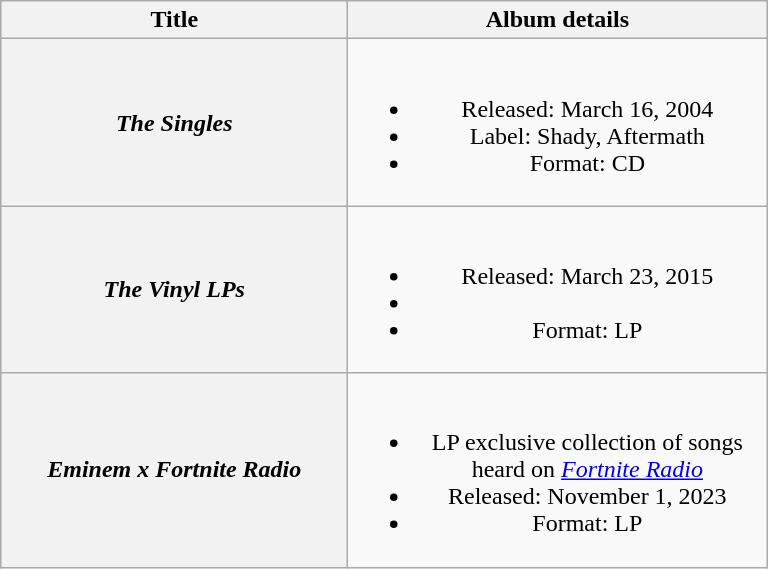<table class="wikitable plainrowheaders" style="text-align:center;">
<tr>
<th scope="col" style="width:14em;">Title</th>
<th scope="col" style="width:17em;">Album details</th>
</tr>
<tr>
<th scope="row"><em>The Singles</em></th>
<td><br><ul><li>Released: March 16, 2004</li><li>Label: Shady, Aftermath</li><li>Format: CD</li></ul></td>
</tr>
<tr>
<th scope="row"><em>The Vinyl LPs</em></th>
<td><br><ul><li>Released: March 23, 2015</li><li></li><li>Format: LP</li></ul></td>
</tr>
<tr>
<th scope="row"><em>Eminem x Fortnite Radio</em></th>
<td><br><ul><li>LP exclusive collection of songs heard on <em><a href='#'>Fortnite Radio</a></em></li><li>Released: November 1, 2023</li><li>Format: LP</li></ul></td>
</tr>
</table>
